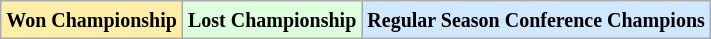<table class="wikitable">
<tr>
<td bgcolor="#ffeeaa"><small><strong>Won Championship</strong></small></td>
<td bgcolor="#ddffdd"><small><strong>Lost Championship</strong></small></td>
<td bgcolor="#d0e7ff"><small><strong>Regular Season Conference Champions</strong></small></td>
</tr>
</table>
